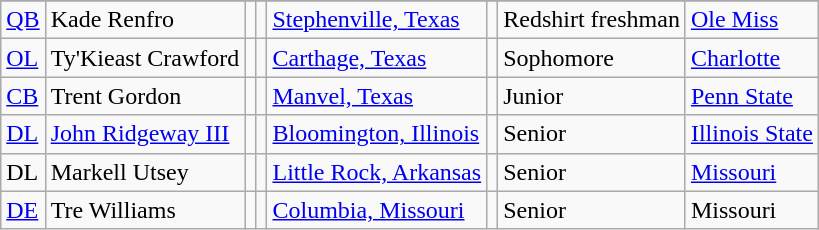<table class="wikitable">
<tr>
</tr>
<tr>
<td><a href='#'>QB</a></td>
<td>Kade Renfro</td>
<td></td>
<td></td>
<td><a href='#'>Stephenville, Texas</a></td>
<td></td>
<td>Redshirt freshman</td>
<td><a href='#'>Ole Miss</a></td>
</tr>
<tr>
<td><a href='#'>OL</a></td>
<td>Ty'Kieast Crawford</td>
<td></td>
<td></td>
<td><a href='#'>Carthage, Texas</a></td>
<td></td>
<td>Sophomore</td>
<td><a href='#'>Charlotte</a></td>
</tr>
<tr>
<td><a href='#'>CB</a></td>
<td>Trent Gordon</td>
<td></td>
<td></td>
<td><a href='#'>Manvel, Texas</a></td>
<td></td>
<td>Junior</td>
<td><a href='#'>Penn State</a></td>
</tr>
<tr>
<td><a href='#'>DL</a></td>
<td><a href='#'>John Ridgeway III</a></td>
<td></td>
<td></td>
<td><a href='#'>Bloomington, Illinois</a></td>
<td></td>
<td>Senior</td>
<td><a href='#'>Illinois State</a></td>
</tr>
<tr>
<td>DL</td>
<td>Markell Utsey</td>
<td></td>
<td></td>
<td><a href='#'>Little Rock, Arkansas</a></td>
<td></td>
<td>Senior</td>
<td><a href='#'>Missouri</a></td>
</tr>
<tr>
<td><a href='#'>DE</a></td>
<td>Tre Williams</td>
<td></td>
<td></td>
<td><a href='#'>Columbia, Missouri</a></td>
<td></td>
<td>Senior</td>
<td>Missouri</td>
</tr>
</table>
